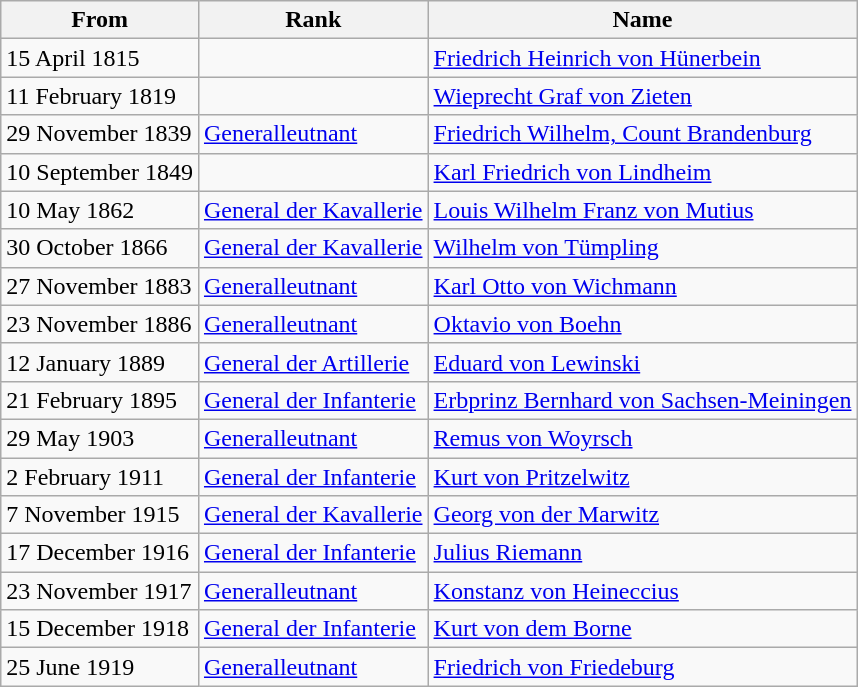<table class="wikitable">
<tr>
<th>From</th>
<th>Rank</th>
<th>Name</th>
</tr>
<tr>
<td>15 April 1815</td>
<td></td>
<td><a href='#'>Friedrich Heinrich von Hünerbein</a></td>
</tr>
<tr>
<td>11 February 1819</td>
<td></td>
<td><a href='#'>Wieprecht Graf von Zieten</a></td>
</tr>
<tr>
<td>29 November 1839</td>
<td><a href='#'>Generalleutnant</a></td>
<td><a href='#'>Friedrich Wilhelm, Count Brandenburg</a></td>
</tr>
<tr>
<td>10 September 1849</td>
<td></td>
<td><a href='#'>Karl Friedrich von Lindheim</a></td>
</tr>
<tr>
<td>10 May 1862</td>
<td><a href='#'>General der Kavallerie</a></td>
<td><a href='#'>Louis Wilhelm Franz von Mutius</a></td>
</tr>
<tr>
<td>30 October 1866</td>
<td><a href='#'>General der Kavallerie</a></td>
<td><a href='#'>Wilhelm von Tümpling</a></td>
</tr>
<tr>
<td>27 November 1883</td>
<td><a href='#'>Generalleutnant</a></td>
<td><a href='#'>Karl Otto von Wichmann</a></td>
</tr>
<tr>
<td>23 November 1886</td>
<td><a href='#'>Generalleutnant</a></td>
<td><a href='#'>Oktavio von Boehn</a></td>
</tr>
<tr>
<td>12 January 1889</td>
<td><a href='#'>General der Artillerie</a></td>
<td><a href='#'>Eduard von Lewinski</a></td>
</tr>
<tr>
<td>21 February 1895</td>
<td><a href='#'>General der Infanterie</a></td>
<td><a href='#'>Erbprinz Bernhard von Sachsen-Meiningen</a></td>
</tr>
<tr>
<td>29 May 1903</td>
<td><a href='#'>Generalleutnant</a></td>
<td><a href='#'>Remus von Woyrsch</a></td>
</tr>
<tr>
<td>2 February 1911</td>
<td><a href='#'>General der Infanterie</a></td>
<td><a href='#'>Kurt von Pritzelwitz</a></td>
</tr>
<tr>
<td>7 November 1915</td>
<td><a href='#'>General der Kavallerie</a></td>
<td><a href='#'>Georg von der Marwitz</a></td>
</tr>
<tr>
<td>17 December 1916</td>
<td><a href='#'>General der Infanterie</a></td>
<td><a href='#'>Julius Riemann</a></td>
</tr>
<tr>
<td>23 November 1917</td>
<td><a href='#'>Generalleutnant</a></td>
<td><a href='#'>Konstanz von Heineccius</a></td>
</tr>
<tr>
<td>15 December 1918</td>
<td><a href='#'>General der Infanterie</a></td>
<td><a href='#'>Kurt von dem Borne</a></td>
</tr>
<tr>
<td>25 June 1919</td>
<td><a href='#'>Generalleutnant</a></td>
<td><a href='#'>Friedrich von Friedeburg</a></td>
</tr>
</table>
